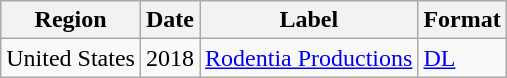<table class="wikitable">
<tr>
<th>Region</th>
<th>Date</th>
<th>Label</th>
<th>Format</th>
</tr>
<tr>
<td>United States</td>
<td>2018</td>
<td><a href='#'>Rodentia Productions</a></td>
<td><a href='#'>DL</a></td>
</tr>
</table>
